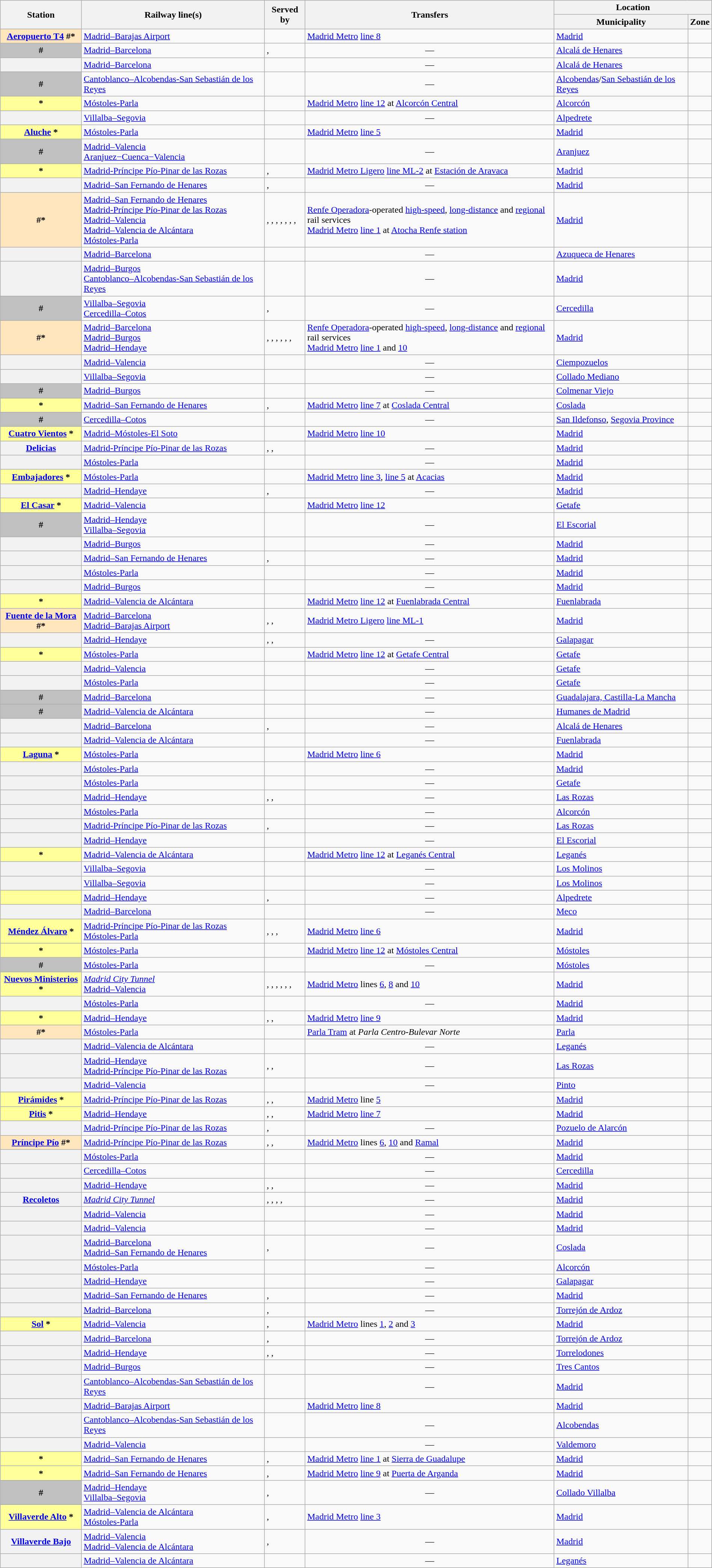<table class="wikitable sortable plainrowheaders" width="100%">
<tr>
<th scope=col rowspan=2>Station</th>
<th scope=col rowspan=2>Railway line(s)</th>
<th scope=col rowspan=2>Served by</th>
<th scope=col rowspan=2>Transfers</th>
<th scope=col colspan=2>Location</th>
</tr>
<tr>
<th scope=col>Municipality</th>
<th scope=col>Zone</th>
</tr>
<tr>
<th scope=row style="background: #FFE6BD;"><a href='#'>Aeropuerto T4</a> #*</th>
<td><a href='#'>Madrid–Barajas Airport</a></td>
<td></td>
<td><a href='#'>Madrid Metro</a> <a href='#'>line 8</a></td>
<td><a href='#'>Madrid</a></td>
<td align=center></td>
</tr>
<tr>
<th scope=row style="background: #C0C0C0;"> #</th>
<td><a href='#'>Madrid–Barcelona</a></td>
<td>, </td>
<td align=center>—</td>
<td><a href='#'>Alcalá de Henares</a></td>
<td align=center></td>
</tr>
<tr>
<th scope=row></th>
<td><a href='#'>Madrid–Barcelona</a></td>
<td></td>
<td align=center>—</td>
<td><a href='#'>Alcalá de Henares</a></td>
<td align=center></td>
</tr>
<tr>
<th scope=row style="background: #C0C0C0;"> #</th>
<td><a href='#'>Cantoblanco–Alcobendas-San Sebastián de los Reyes</a></td>
<td></td>
<td align=center>—</td>
<td><a href='#'>Alcobendas</a>/<a href='#'>San Sebastián de los Reyes</a></td>
<td align=center></td>
</tr>
<tr>
<th scope=row style="background: #FFFF99;"> *</th>
<td><a href='#'>Móstoles-Parla</a></td>
<td></td>
<td><a href='#'>Madrid Metro</a> <a href='#'>line 12</a> at <a href='#'>Alcorcón Central</a></td>
<td><a href='#'>Alcorcón</a></td>
<td align=center></td>
</tr>
<tr>
<th scope=row></th>
<td><a href='#'>Villalba–Segovia</a></td>
<td></td>
<td align=center>—</td>
<td><a href='#'>Alpedrete</a></td>
<td align=center></td>
</tr>
<tr>
<th scope=row style="background: #FFFF99;"><a href='#'>Aluche</a> *</th>
<td><a href='#'>Móstoles-Parla</a></td>
<td></td>
<td><a href='#'>Madrid Metro</a> <a href='#'>line 5</a></td>
<td><a href='#'>Madrid</a></td>
<td align=center></td>
</tr>
<tr>
<th scope=row style="background: #C0C0C0;"> #</th>
<td><a href='#'>Madrid–Valencia</a><br><a href='#'>Aranjuez−Cuenca−Valencia</a></td>
<td></td>
<td align=center>—</td>
<td><a href='#'>Aranjuez</a></td>
<td align=center></td>
</tr>
<tr>
<th scope=row style="background: #FFFF99;"> *</th>
<td><a href='#'>Madrid-Príncipe Pío-Pinar de las Rozas</a></td>
<td>, </td>
<td><a href='#'>Madrid Metro Ligero</a> <a href='#'>line ML-2</a> at <a href='#'>Estación de Aravaca</a></td>
<td><a href='#'>Madrid</a></td>
<td align=center></td>
</tr>
<tr>
<th scope=row></th>
<td><a href='#'>Madrid–San Fernando de Henares</a></td>
<td>, </td>
<td align=center>—</td>
<td><a href='#'>Madrid</a></td>
<td align=center></td>
</tr>
<tr>
<th scope=row style="background: #FFE6BD;"> #*</th>
<td><a href='#'>Madrid–San Fernando de Henares</a><br><a href='#'>Madrid-Príncipe Pío-Pinar de las Rozas</a><br><a href='#'>Madrid–Valencia</a><br><a href='#'>Madrid–Valencia de Alcántara</a><br><a href='#'>Móstoles-Parla</a></td>
<td>, , , , , , , </td>
<td><a href='#'>Renfe Operadora</a>-operated <a href='#'>high-speed</a>, <a href='#'>long-distance</a> and <a href='#'>regional</a> rail services<br> <a href='#'>Madrid Metro</a> <a href='#'>line 1</a> at <a href='#'>Atocha Renfe station</a></td>
<td><a href='#'>Madrid</a></td>
<td align=center></td>
</tr>
<tr>
<th scope=row></th>
<td><a href='#'>Madrid–Barcelona</a></td>
<td></td>
<td align=center>—</td>
<td><a href='#'>Azuqueca de Henares</a></td>
<td align=center></td>
</tr>
<tr>
<th scope=row></th>
<td><a href='#'>Madrid–Burgos</a><br><a href='#'>Cantoblanco–Alcobendas-San Sebastián de los Reyes</a></td>
<td></td>
<td align=center>—</td>
<td><a href='#'>Madrid</a></td>
<td align=center></td>
</tr>
<tr>
<th scope=row style="background: #C0C0C0;"> #</th>
<td><a href='#'>Villalba–Segovia</a><br><a href='#'>Cercedilla–Cotos</a></td>
<td>, </td>
<td align=center>—</td>
<td><a href='#'>Cercedilla</a></td>
<td align=center></td>
</tr>
<tr>
<th scope=row style="background: #FFE6BD;"> #*</th>
<td><a href='#'>Madrid–Barcelona</a><br><a href='#'>Madrid–Burgos</a><br><a href='#'>Madrid–Hendaye</a></td>
<td>, , , , , , </td>
<td><a href='#'>Renfe Operadora</a>-operated <a href='#'>high-speed</a>, <a href='#'>long-distance</a> and <a href='#'>regional</a> rail services<br> <a href='#'>Madrid Metro</a> <a href='#'>line 1</a> and <a href='#'>10</a></td>
<td><a href='#'>Madrid</a></td>
<td align=center></td>
</tr>
<tr>
<th scope=row></th>
<td><a href='#'>Madrid–Valencia</a></td>
<td></td>
<td align=center>—</td>
<td><a href='#'>Ciempozuelos</a></td>
<td align=center></td>
</tr>
<tr>
<th scope=row></th>
<td><a href='#'>Villalba–Segovia</a></td>
<td></td>
<td align=center>—</td>
<td><a href='#'>Collado Mediano</a></td>
<td align=center></td>
</tr>
<tr>
<th scope=row style="background: #C0C0C0;"> #</th>
<td><a href='#'>Madrid–Burgos</a></td>
<td></td>
<td align=center>—</td>
<td><a href='#'>Colmenar Viejo</a></td>
<td align=center></td>
</tr>
<tr>
<th scope=row style="background: #FFFF99;"> *</th>
<td><a href='#'>Madrid–San Fernando de Henares</a></td>
<td>, </td>
<td><a href='#'>Madrid Metro</a> <a href='#'>line 7</a> at <a href='#'>Coslada Central</a></td>
<td><a href='#'>Coslada</a></td>
<td align=center></td>
</tr>
<tr>
<th scope=row style="background: #C0C0C0;"> #</th>
<td><a href='#'>Cercedilla–Cotos</a></td>
<td></td>
<td align=center>—</td>
<td><a href='#'>San Ildefonso</a>, <a href='#'>Segovia Province</a></td>
<td align=center></td>
</tr>
<tr>
<th scope=row style="background: #FFFF99;"><a href='#'>Cuatro Vientos</a> *</th>
<td><a href='#'>Madrid–Móstoles-El Soto</a></td>
<td></td>
<td><a href='#'>Madrid Metro</a> <a href='#'>line 10</a></td>
<td><a href='#'>Madrid</a></td>
<td align=center></td>
</tr>
<tr>
<th scope=row><a href='#'>Delicias</a></th>
<td><a href='#'>Madrid-Príncipe Pío-Pinar de las Rozas</a></td>
<td>, , </td>
<td align=center>—</td>
<td><a href='#'>Madrid</a></td>
<td align=center></td>
</tr>
<tr>
<th scope=row></th>
<td><a href='#'>Móstoles-Parla</a></td>
<td></td>
<td align=center>—</td>
<td><a href='#'>Madrid</a></td>
<td align=center></td>
</tr>
<tr>
<th scope=row style="background: #FFFF99;"><a href='#'>Embajadores</a> *</th>
<td><a href='#'>Móstoles-Parla</a></td>
<td></td>
<td><a href='#'>Madrid Metro</a> <a href='#'>line 3</a>, <a href='#'>line 5</a> at <a href='#'>Acacias</a></td>
<td><a href='#'>Madrid</a></td>
<td align=center></td>
</tr>
<tr>
<th scope=row></th>
<td><a href='#'>Madrid–Hendaye</a></td>
<td>, </td>
<td align=center>—</td>
<td><a href='#'>Madrid</a></td>
<td align=center></td>
</tr>
<tr>
<th scope=row style="background: #FFFF99;"><a href='#'>El Casar</a> *</th>
<td><a href='#'>Madrid–Valencia</a></td>
<td></td>
<td><a href='#'>Madrid Metro</a> <a href='#'>line 12</a></td>
<td><a href='#'>Getafe</a></td>
<td align=center></td>
</tr>
<tr>
<th scope=row style="background: #C0C0C0;"> #</th>
<td><a href='#'>Madrid–Hendaye</a><br><a href='#'>Villalba–Segovia</a></td>
<td></td>
<td align=center>—</td>
<td><a href='#'>El Escorial</a></td>
<td align=center></td>
</tr>
<tr>
<th scope=row></th>
<td><a href='#'>Madrid–Burgos</a></td>
<td></td>
<td align=center>—</td>
<td><a href='#'>Madrid</a></td>
<td align=center></td>
</tr>
<tr>
<th scope=row></th>
<td><a href='#'>Madrid–San Fernando de Henares</a></td>
<td>, </td>
<td align=center>—</td>
<td><a href='#'>Madrid</a></td>
<td align=center></td>
</tr>
<tr>
<th scope=row></th>
<td><a href='#'>Móstoles-Parla</a></td>
<td></td>
<td align=center>—</td>
<td><a href='#'>Madrid</a></td>
<td align=center></td>
</tr>
<tr>
<th scope=row></th>
<td><a href='#'>Madrid–Burgos</a></td>
<td></td>
<td align=center>—</td>
<td><a href='#'>Madrid</a></td>
<td align=center></td>
</tr>
<tr>
<th scope=row style="background: #FFFF99;"> *</th>
<td><a href='#'>Madrid–Valencia de Alcántara</a></td>
<td></td>
<td><a href='#'>Madrid Metro</a> <a href='#'>line 12</a> at <a href='#'>Fuenlabrada Central</a></td>
<td><a href='#'>Fuenlabrada</a></td>
<td align=center></td>
</tr>
<tr>
<th scope=row style="background: #FFE6BD;"><a href='#'>Fuente de la Mora</a> #*</th>
<td><a href='#'>Madrid–Barcelona</a><br><a href='#'>Madrid–Barajas Airport</a></td>
<td>, , </td>
<td><a href='#'>Madrid Metro Ligero</a> <a href='#'>line ML-1</a></td>
<td><a href='#'>Madrid</a></td>
<td align=center></td>
</tr>
<tr>
<th scope=row></th>
<td><a href='#'>Madrid–Hendaye</a></td>
<td>, , </td>
<td align=center>—</td>
<td><a href='#'>Galapagar</a></td>
<td align=center></td>
</tr>
<tr>
<th scope=row style="background: #FFFF99;"> *</th>
<td><a href='#'>Móstoles-Parla</a></td>
<td></td>
<td><a href='#'>Madrid Metro</a> <a href='#'>line 12</a> at <a href='#'>Getafe Central</a></td>
<td><a href='#'>Getafe</a></td>
<td align=center></td>
</tr>
<tr>
<th scope=row></th>
<td><a href='#'>Madrid–Valencia</a></td>
<td></td>
<td align=center>—</td>
<td><a href='#'>Getafe</a></td>
<td align=center></td>
</tr>
<tr>
<th scope=row></th>
<td><a href='#'>Móstoles-Parla</a></td>
<td></td>
<td align=center>—</td>
<td><a href='#'>Getafe</a></td>
<td align=center></td>
</tr>
<tr>
<th scope=row style="background: #C0C0C0;"> #</th>
<td><a href='#'>Madrid–Barcelona</a></td>
<td></td>
<td align=center>—</td>
<td><a href='#'>Guadalajara, Castilla-La Mancha</a></td>
<td align=center></td>
</tr>
<tr>
<th scope=row style="background: #C0C0C0;"> #</th>
<td><a href='#'>Madrid–Valencia de Alcántara</a></td>
<td></td>
<td align=center>—</td>
<td><a href='#'>Humanes de Madrid</a></td>
<td align=center></td>
</tr>
<tr>
<th scope=row></th>
<td><a href='#'>Madrid–Barcelona</a></td>
<td>, </td>
<td align=center>—</td>
<td><a href='#'>Alcalá de Henares</a></td>
<td align=center></td>
</tr>
<tr>
<th scope=row></th>
<td><a href='#'>Madrid–Valencia de Alcántara</a></td>
<td></td>
<td align=center>—</td>
<td><a href='#'>Fuenlabrada</a></td>
<td align=center></td>
</tr>
<tr>
<th scope=row style="background: #FFFF99;"><a href='#'>Laguna</a> *</th>
<td><a href='#'>Móstoles-Parla</a></td>
<td></td>
<td><a href='#'>Madrid Metro</a> <a href='#'>line 6</a></td>
<td><a href='#'>Madrid</a></td>
<td align=center></td>
</tr>
<tr>
<th scope=row></th>
<td><a href='#'>Móstoles-Parla</a></td>
<td></td>
<td align=center>—</td>
<td><a href='#'>Madrid</a></td>
<td align=center></td>
</tr>
<tr>
<th scope=row></th>
<td><a href='#'>Móstoles-Parla</a></td>
<td></td>
<td align=center>—</td>
<td><a href='#'>Getafe</a></td>
<td align=center></td>
</tr>
<tr>
<th scope=row></th>
<td><a href='#'>Madrid–Hendaye</a></td>
<td>, , </td>
<td align=center>—</td>
<td><a href='#'>Las Rozas</a></td>
<td align=center></td>
</tr>
<tr>
<th scope=row></th>
<td><a href='#'>Móstoles-Parla</a></td>
<td></td>
<td align=center>—</td>
<td><a href='#'>Alcorcón</a></td>
<td align=center></td>
</tr>
<tr>
<th scope=row></th>
<td><a href='#'>Madrid-Príncipe Pío-Pinar de las Rozas</a></td>
<td>, </td>
<td align=center>—</td>
<td><a href='#'>Las Rozas</a></td>
<td align=center></td>
</tr>
<tr>
<th scope=row></th>
<td><a href='#'>Madrid–Hendaye</a></td>
<td></td>
<td align=center>—</td>
<td><a href='#'>El Escorial</a></td>
<td align=center></td>
</tr>
<tr>
<th scope=row style="background: #FFFF99;"> *</th>
<td><a href='#'>Madrid–Valencia de Alcántara</a></td>
<td></td>
<td><a href='#'>Madrid Metro</a> <a href='#'>line 12</a> at <a href='#'>Leganés Central</a></td>
<td><a href='#'>Leganés</a></td>
<td align=center></td>
</tr>
<tr>
<th scope=row></th>
<td><a href='#'>Villalba–Segovia</a></td>
<td></td>
<td align=center>—</td>
<td><a href='#'>Los Molinos</a></td>
<td align=center></td>
</tr>
<tr>
<th scope=row></th>
<td><a href='#'>Villalba–Segovia</a></td>
<td></td>
<td align=center>—</td>
<td><a href='#'>Los Molinos</a></td>
<td align=center></td>
</tr>
<tr>
<th scope=row style="background: #FFFF99;"></th>
<td><a href='#'>Madrid–Hendaye</a></td>
<td>, </td>
<td align=center>—</td>
<td><a href='#'>Alpedrete</a></td>
<td align=center></td>
</tr>
<tr>
<th scope=row></th>
<td><a href='#'>Madrid–Barcelona</a></td>
<td></td>
<td align=center>—</td>
<td><a href='#'>Meco</a></td>
<td align=center></td>
</tr>
<tr>
<th scope=row style="background: #FFFF99;"><a href='#'>Méndez Álvaro</a> *</th>
<td><a href='#'>Madrid-Príncipe Pío-Pinar de las Rozas</a><br><a href='#'>Móstoles-Parla</a></td>
<td>, , , </td>
<td><a href='#'>Madrid Metro</a> <a href='#'>line 6</a></td>
<td><a href='#'>Madrid</a></td>
<td align=center></td>
</tr>
<tr>
<th scope=row style="background: #FFFF99;"> *</th>
<td><a href='#'>Móstoles-Parla</a></td>
<td></td>
<td><a href='#'>Madrid Metro</a> <a href='#'>line 12</a> at <a href='#'>Móstoles Central</a></td>
<td><a href='#'>Móstoles</a></td>
<td align=center></td>
</tr>
<tr>
<th scope=row style="background: #C0C0C0;"> #</th>
<td><a href='#'>Móstoles-Parla</a></td>
<td></td>
<td align=center>—</td>
<td><a href='#'>Móstoles</a></td>
<td align=center></td>
</tr>
<tr>
<th scope=row style="background: #FFFF99;"><a href='#'>Nuevos Ministerios</a> *</th>
<td><em><a href='#'>Madrid City Tunnel</a></em><br><a href='#'>Madrid–Valencia</a></td>
<td>, , , , , , </td>
<td><a href='#'>Madrid Metro</a> lines <a href='#'>6</a>, <a href='#'>8</a> and <a href='#'>10</a></td>
<td><a href='#'>Madrid</a></td>
<td align=center></td>
</tr>
<tr>
<th scope=row></th>
<td><a href='#'>Móstoles-Parla</a></td>
<td></td>
<td align=center>—</td>
<td><a href='#'>Madrid</a></td>
<td align=center></td>
</tr>
<tr>
<th scope=row style="background: #FFFF99;"> *</th>
<td><a href='#'>Madrid–Hendaye</a></td>
<td>, , </td>
<td><a href='#'>Madrid Metro</a> <a href='#'>line 9</a></td>
<td><a href='#'>Madrid</a></td>
<td align=center></td>
</tr>
<tr>
<th scope=row style="background: #FFE6BD;"> #*</th>
<td><a href='#'>Móstoles-Parla</a></td>
<td></td>
<td><a href='#'>Parla Tram</a> at <em>Parla Centro-Bulevar Norte</em></td>
<td><a href='#'>Parla</a></td>
<td align=center></td>
</tr>
<tr>
<th scope=row></th>
<td><a href='#'>Madrid–Valencia de Alcántara</a></td>
<td></td>
<td align=center>—</td>
<td><a href='#'>Leganés</a></td>
<td align=center></td>
</tr>
<tr>
<th scope=row></th>
<td><a href='#'>Madrid–Hendaye</a><br><a href='#'>Madrid-Príncipe Pío-Pinar de las Rozas</a></td>
<td>, , </td>
<td align=center>—</td>
<td><a href='#'>Las Rozas</a></td>
<td align=center></td>
</tr>
<tr>
<th scope=row></th>
<td><a href='#'>Madrid–Valencia</a></td>
<td></td>
<td align=center>—</td>
<td><a href='#'>Pinto</a></td>
<td align=center></td>
</tr>
<tr>
<th scope=row style="background: #FFFF99;"><a href='#'>Pirámides</a> *</th>
<td><a href='#'>Madrid-Príncipe Pío-Pinar de las Rozas</a></td>
<td>, , </td>
<td><a href='#'>Madrid Metro</a> line <a href='#'>5</a></td>
<td><a href='#'>Madrid</a></td>
<td align=center></td>
</tr>
<tr>
<th scope=row style="background: #FFFF99;"><a href='#'>Pitis</a> *</th>
<td><a href='#'>Madrid–Hendaye</a></td>
<td>, , </td>
<td><a href='#'>Madrid Metro</a> <a href='#'>line 7</a></td>
<td><a href='#'>Madrid</a></td>
<td align=center></td>
</tr>
<tr>
<th scope=row></th>
<td><a href='#'>Madrid-Príncipe Pío-Pinar de las Rozas</a></td>
<td>, </td>
<td align=center>—</td>
<td><a href='#'>Pozuelo de Alarcón</a></td>
<td align=center></td>
</tr>
<tr>
<th scope=row style="background: #FFE6BD;"><a href='#'>Príncipe Pío</a> #*</th>
<td><a href='#'>Madrid-Príncipe Pío-Pinar de las Rozas</a></td>
<td>, , </td>
<td><a href='#'>Madrid Metro</a> lines <a href='#'>6</a>, <a href='#'>10</a> and <a href='#'>Ramal</a></td>
<td><a href='#'>Madrid</a></td>
<td align=center></td>
</tr>
<tr>
<th scope=row></th>
<td><a href='#'>Móstoles-Parla</a></td>
<td></td>
<td align=center>—</td>
<td><a href='#'>Madrid</a></td>
<td align=center></td>
</tr>
<tr>
<th scope=row></th>
<td><a href='#'>Cercedilla–Cotos</a></td>
<td></td>
<td align=center>—</td>
<td><a href='#'>Cercedilla</a></td>
<td align=center></td>
</tr>
<tr>
<th scope=row></th>
<td><a href='#'>Madrid–Hendaye</a></td>
<td>, , </td>
<td align=center>—</td>
<td><a href='#'>Madrid</a></td>
<td align=center></td>
</tr>
<tr>
<th scope=row><a href='#'>Recoletos</a></th>
<td><em><a href='#'>Madrid City Tunnel</a></em></td>
<td>, , , , </td>
<td align=center>—</td>
<td><a href='#'>Madrid</a></td>
<td align=center></td>
</tr>
<tr>
<th scope=row></th>
<td><a href='#'>Madrid–Valencia</a></td>
<td></td>
<td align=center>—</td>
<td><a href='#'>Madrid</a></td>
<td align=center></td>
</tr>
<tr>
<th scope=row></th>
<td><a href='#'>Madrid–Valencia</a></td>
<td></td>
<td align=center>—</td>
<td><a href='#'>Madrid</a></td>
<td align=center></td>
</tr>
<tr>
<th scope=row></th>
<td><a href='#'>Madrid–Barcelona</a><br><a href='#'>Madrid–San Fernando de Henares</a></td>
<td>, </td>
<td align=center>—</td>
<td><a href='#'>Coslada</a></td>
<td align=center></td>
</tr>
<tr>
<th scope=row></th>
<td><a href='#'>Móstoles-Parla</a></td>
<td></td>
<td align=center>—</td>
<td><a href='#'>Alcorcón</a></td>
<td align=center></td>
</tr>
<tr>
<th scope=row></th>
<td><a href='#'>Madrid–Hendaye</a></td>
<td></td>
<td align=center>—</td>
<td><a href='#'>Galapagar</a></td>
<td align=center></td>
</tr>
<tr>
<th scope=row></th>
<td><a href='#'>Madrid–San Fernando de Henares</a></td>
<td>, </td>
<td align=center>—</td>
<td><a href='#'>Madrid</a></td>
<td align=center></td>
</tr>
<tr>
<th scope=row></th>
<td><a href='#'>Madrid–Barcelona</a></td>
<td>, </td>
<td align=center>—</td>
<td><a href='#'>Torrejón de Ardoz</a></td>
<td align=center></td>
</tr>
<tr>
<th scope=row style="background: #FFFF99;"><a href='#'>Sol</a> *</th>
<td><a href='#'>Madrid–Valencia</a></td>
<td>, </td>
<td><a href='#'>Madrid Metro</a> lines <a href='#'>1</a>, <a href='#'>2</a> and <a href='#'>3</a></td>
<td><a href='#'>Madrid</a></td>
<td align=center></td>
</tr>
<tr>
<th scope=row></th>
<td><a href='#'>Madrid–Barcelona</a></td>
<td>, </td>
<td align=center>—</td>
<td><a href='#'>Torrejón de Ardoz</a></td>
<td align=center></td>
</tr>
<tr>
<th scope=row></th>
<td><a href='#'>Madrid–Hendaye</a></td>
<td>, , </td>
<td align=center>—</td>
<td><a href='#'>Torrelodones</a></td>
<td align=center></td>
</tr>
<tr>
<th scope=row></th>
<td><a href='#'>Madrid–Burgos</a></td>
<td></td>
<td align=center>—</td>
<td><a href='#'>Tres Cantos</a></td>
<td align=center></td>
</tr>
<tr>
<th scope=row></th>
<td><a href='#'>Cantoblanco–Alcobendas-San Sebastián de los Reyes</a></td>
<td></td>
<td align=center>—</td>
<td><a href='#'>Madrid</a></td>
<td align=center></td>
</tr>
<tr>
<th scope=row></th>
<td><a href='#'>Madrid–Barajas Airport</a></td>
<td></td>
<td><a href='#'>Madrid Metro</a> <a href='#'>line 8</a></td>
<td><a href='#'>Madrid</a></td>
<td align=center></td>
</tr>
<tr>
<th scope=row></th>
<td><a href='#'>Cantoblanco–Alcobendas-San Sebastián de los Reyes</a></td>
<td></td>
<td align=center>—</td>
<td><a href='#'>Alcobendas</a></td>
<td align=center></td>
</tr>
<tr>
<th scope=row></th>
<td><a href='#'>Madrid–Valencia</a></td>
<td></td>
<td align=center>—</td>
<td><a href='#'>Valdemoro</a></td>
<td align=center></td>
</tr>
<tr>
<th scope=row style="background: #FFFF99;"> *</th>
<td><a href='#'>Madrid–San Fernando de Henares</a></td>
<td>, </td>
<td><a href='#'>Madrid Metro</a> <a href='#'>line 1</a> at <a href='#'>Sierra de Guadalupe</a></td>
<td><a href='#'>Madrid</a></td>
<td align=center></td>
</tr>
<tr>
<th scope=row style="background: #FFFF99;"> *</th>
<td><a href='#'>Madrid–San Fernando de Henares</a></td>
<td>, </td>
<td><a href='#'>Madrid Metro</a> <a href='#'>line 9</a> at <a href='#'>Puerta de Arganda</a></td>
<td><a href='#'>Madrid</a></td>
<td align=center></td>
</tr>
<tr>
<th scope=row style="background: #C0C0C0;"> #</th>
<td><a href='#'>Madrid–Hendaye</a><br><a href='#'>Villalba–Segovia</a></td>
<td>, </td>
<td align=center>—</td>
<td><a href='#'>Collado Villalba</a></td>
<td align=center></td>
</tr>
<tr>
<th scope=row style="background: #FFFF99;"><a href='#'>Villaverde Alto</a> *</th>
<td><a href='#'>Madrid–Valencia de Alcántara</a><br><a href='#'>Móstoles-Parla</a></td>
<td>, </td>
<td><a href='#'>Madrid Metro</a> <a href='#'>line 3</a></td>
<td><a href='#'>Madrid</a></td>
<td align=center></td>
</tr>
<tr>
<th scope=row><a href='#'>Villaverde Bajo</a></th>
<td><a href='#'>Madrid–Valencia</a><br><a href='#'>Madrid–Valencia de Alcántara</a></td>
<td>, </td>
<td align=center>—</td>
<td><a href='#'>Madrid</a></td>
<td align=center></td>
</tr>
<tr>
<th scope=row></th>
<td><a href='#'>Madrid–Valencia de Alcántara</a></td>
<td></td>
<td align=center>—</td>
<td><a href='#'>Leganés</a></td>
<td align=center></td>
</tr>
</table>
